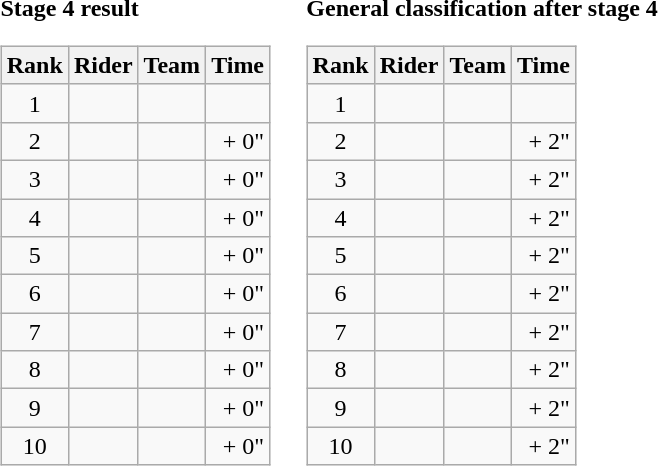<table>
<tr>
<td><strong>Stage 4 result</strong><br><table class="wikitable">
<tr>
<th scope="col">Rank</th>
<th scope="col">Rider</th>
<th scope="col">Team</th>
<th scope="col">Time</th>
</tr>
<tr>
<td style="text-align:center;">1</td>
<td></td>
<td></td>
<td style="text-align:right;"></td>
</tr>
<tr>
<td style="text-align:center;">2</td>
<td></td>
<td></td>
<td style="text-align:right;">+ 0"</td>
</tr>
<tr>
<td style="text-align:center;">3</td>
<td></td>
<td></td>
<td style="text-align:right;">+ 0"</td>
</tr>
<tr>
<td style="text-align:center;">4</td>
<td> </td>
<td></td>
<td style="text-align:right;">+ 0"</td>
</tr>
<tr>
<td style="text-align:center;">5</td>
<td></td>
<td></td>
<td style="text-align:right;">+ 0"</td>
</tr>
<tr>
<td style="text-align:center;">6</td>
<td></td>
<td></td>
<td style="text-align:right;">+ 0"</td>
</tr>
<tr>
<td style="text-align:center;">7</td>
<td></td>
<td></td>
<td style="text-align:right;">+ 0"</td>
</tr>
<tr>
<td style="text-align:center;">8</td>
<td></td>
<td></td>
<td style="text-align:right;">+ 0"</td>
</tr>
<tr>
<td style="text-align:center;">9</td>
<td></td>
<td></td>
<td style="text-align:right;">+ 0"</td>
</tr>
<tr>
<td style="text-align:center;">10</td>
<td></td>
<td></td>
<td style="text-align:right;">+ 0"</td>
</tr>
</table>
</td>
<td></td>
<td><strong>General classification after stage 4</strong><br><table class="wikitable">
<tr>
<th scope="col">Rank</th>
<th scope="col">Rider</th>
<th scope="col">Team</th>
<th scope="col">Time</th>
</tr>
<tr>
<td style="text-align:center;">1</td>
<td> </td>
<td></td>
<td style="text-align:right;"></td>
</tr>
<tr>
<td style="text-align:center;">2</td>
<td> </td>
<td></td>
<td style="text-align:right;">+ 2"</td>
</tr>
<tr>
<td style="text-align:center;">3</td>
<td></td>
<td></td>
<td style="text-align:right;">+ 2"</td>
</tr>
<tr>
<td style="text-align:center;">4</td>
<td></td>
<td></td>
<td style="text-align:right;">+ 2"</td>
</tr>
<tr>
<td style="text-align:center;">5</td>
<td></td>
<td></td>
<td style="text-align:right;">+ 2"</td>
</tr>
<tr>
<td style="text-align:center;">6</td>
<td></td>
<td></td>
<td style="text-align:right;">+ 2"</td>
</tr>
<tr>
<td style="text-align:center;">7</td>
<td> </td>
<td></td>
<td style="text-align:right;">+ 2"</td>
</tr>
<tr>
<td style="text-align:center;">8</td>
<td></td>
<td></td>
<td style="text-align:right;">+ 2"</td>
</tr>
<tr>
<td style="text-align:center;">9</td>
<td></td>
<td></td>
<td style="text-align:right;">+ 2"</td>
</tr>
<tr>
<td style="text-align:center;">10</td>
<td></td>
<td></td>
<td style="text-align:right;">+ 2"</td>
</tr>
</table>
</td>
</tr>
</table>
